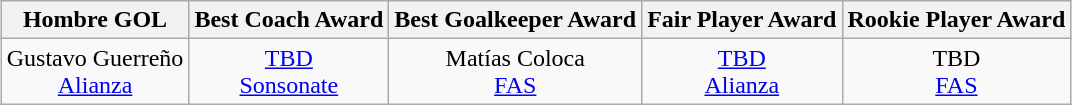<table class="wikitable" style="margin: 0 auto;">
<tr>
<th>Hombre GOL</th>
<th>Best Coach Award</th>
<th>Best Goalkeeper Award</th>
<th>Fair Player Award</th>
<th>Rookie Player Award</th>
</tr>
<tr>
<td align=center> Gustavo Guerreño<br><a href='#'>Alianza</a></td>
<td align=center> <a href='#'>TBD</a><br><a href='#'>Sonsonate</a></td>
<td align=center> Matías Coloca<br><a href='#'>FAS</a></td>
<td align=center> <a href='#'>TBD</a><br><a href='#'>Alianza</a></td>
<td align=center> TBD<br><a href='#'>FAS</a></td>
</tr>
</table>
